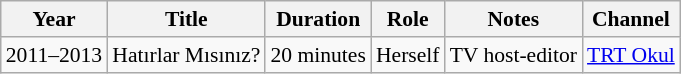<table class="wikitable" style="font-size: 90%;">
<tr>
<th>Year</th>
<th>Title</th>
<th>Duration</th>
<th>Role</th>
<th>Notes</th>
<th>Channel</th>
</tr>
<tr>
<td>2011–2013</td>
<td>Hatırlar Mısınız?</td>
<td>20 minutes</td>
<td>Herself</td>
<td>TV host-editor</td>
<td><a href='#'>TRT Okul</a></td>
</tr>
</table>
